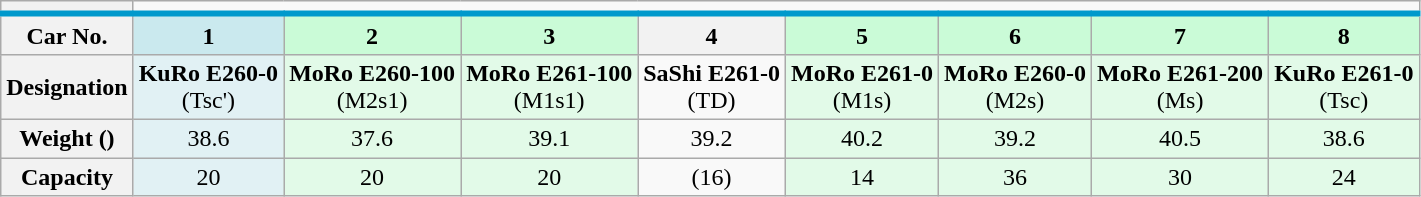<table class="wikitable" style="text-align:center">
<tr style="border-bottom:4px solid #0099cc">
<th></th>
<td colspan="8"> </td>
</tr>
<tr>
<th>Car No.</th>
<th style="background-color: #3cb8cc40; color: inherit">1</th>
<th style="background-color: #3fff6f40; color: inherit">2</th>
<th style="background-color: #3fff6f40; color: inherit">3</th>
<th>4</th>
<th style="background-color: #3fff6f40; color: inherit">5</th>
<th style="background-color: #3fff6f40; color: inherit">6</th>
<th style="background-color: #3fff6f40; color: inherit">7</th>
<th style="background-color: #3fff6f40; color: inherit">8</th>
</tr>
<tr>
<th>Designation</th>
<td style="background-color: #3cb8cc20; color: inherit"><strong>KuRo E260-0</strong><br>(Tsc')</td>
<td style="background-color: #3fff6f20; color: inherit"><strong>MoRo E260-100</strong><br>(M2s1)</td>
<td style="background-color: #3fff6f20; color: inherit"><strong>MoRo E261-100</strong><br>(M1s1)</td>
<td><strong>SaShi E261-0</strong><br>(TD)</td>
<td style="background-color: #3fff6f20; color: inherit"><strong>MoRo E261-0</strong><br>(M1s)</td>
<td style="background-color: #3fff6f20; color: inherit"><strong>MoRo E260-0</strong><br>(M2s)</td>
<td style="background-color: #3fff6f20; color: inherit"><strong>MoRo E261-200</strong><br>(Ms)</td>
<td style="background-color: #3fff6f20; color: inherit"><strong>KuRo E261-0</strong><br>(Tsc)</td>
</tr>
<tr>
<th>Weight ()</th>
<td style="background-color: #3cb8cc20; color: inherit">38.6</td>
<td style="background-color: #3fff6f20; color: inherit">37.6</td>
<td style="background-color: #3fff6f20; color: inherit">39.1</td>
<td>39.2</td>
<td style="background-color: #3fff6f20; color: inherit">40.2</td>
<td style="background-color: #3fff6f20; color: inherit">39.2</td>
<td style="background-color: #3fff6f20; color: inherit">40.5</td>
<td style="background-color: #3fff6f20; color: inherit">38.6</td>
</tr>
<tr>
<th>Capacity</th>
<td style="background-color: #3cb8cc20; color: inherit">20</td>
<td style="background-color: #3fff6f20; color: inherit">20</td>
<td style="background-color: #3fff6f20; color: inherit">20</td>
<td>(16)</td>
<td style="background-color: #3fff6f20; color: inherit">14</td>
<td style="background-color: #3fff6f20; color: inherit">36</td>
<td style="background-color: #3fff6f20; color: inherit">30</td>
<td style="background-color: #3fff6f20; color: inherit">24</td>
</tr>
</table>
